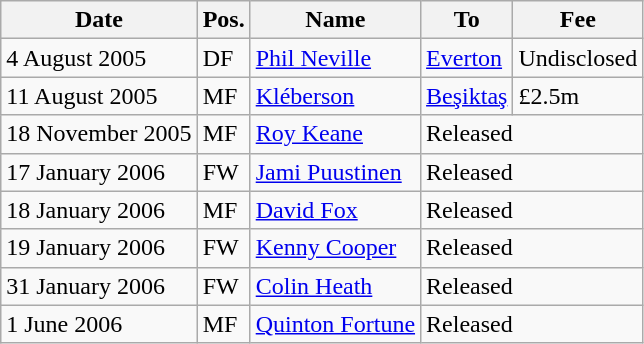<table class="wikitable">
<tr>
<th>Date</th>
<th>Pos.</th>
<th>Name</th>
<th>To</th>
<th>Fee</th>
</tr>
<tr>
<td>4 August 2005</td>
<td>DF</td>
<td> <a href='#'>Phil Neville</a></td>
<td> <a href='#'>Everton</a></td>
<td>Undisclosed</td>
</tr>
<tr>
<td>11 August 2005</td>
<td>MF</td>
<td> <a href='#'>Kléberson</a></td>
<td> <a href='#'>Beşiktaş</a></td>
<td>£2.5m</td>
</tr>
<tr>
<td>18 November 2005</td>
<td>MF</td>
<td> <a href='#'>Roy Keane</a></td>
<td colspan="2">Released</td>
</tr>
<tr>
<td>17 January 2006</td>
<td>FW</td>
<td> <a href='#'>Jami Puustinen</a></td>
<td colspan="2">Released</td>
</tr>
<tr>
<td>18 January 2006</td>
<td>MF</td>
<td> <a href='#'>David Fox</a></td>
<td colspan="2">Released</td>
</tr>
<tr>
<td>19 January 2006</td>
<td>FW</td>
<td> <a href='#'>Kenny Cooper</a></td>
<td colspan="2">Released</td>
</tr>
<tr>
<td>31 January 2006</td>
<td>FW</td>
<td> <a href='#'>Colin Heath</a></td>
<td colspan="2">Released</td>
</tr>
<tr>
<td>1 June 2006</td>
<td>MF</td>
<td> <a href='#'>Quinton Fortune</a></td>
<td colspan="2">Released</td>
</tr>
</table>
